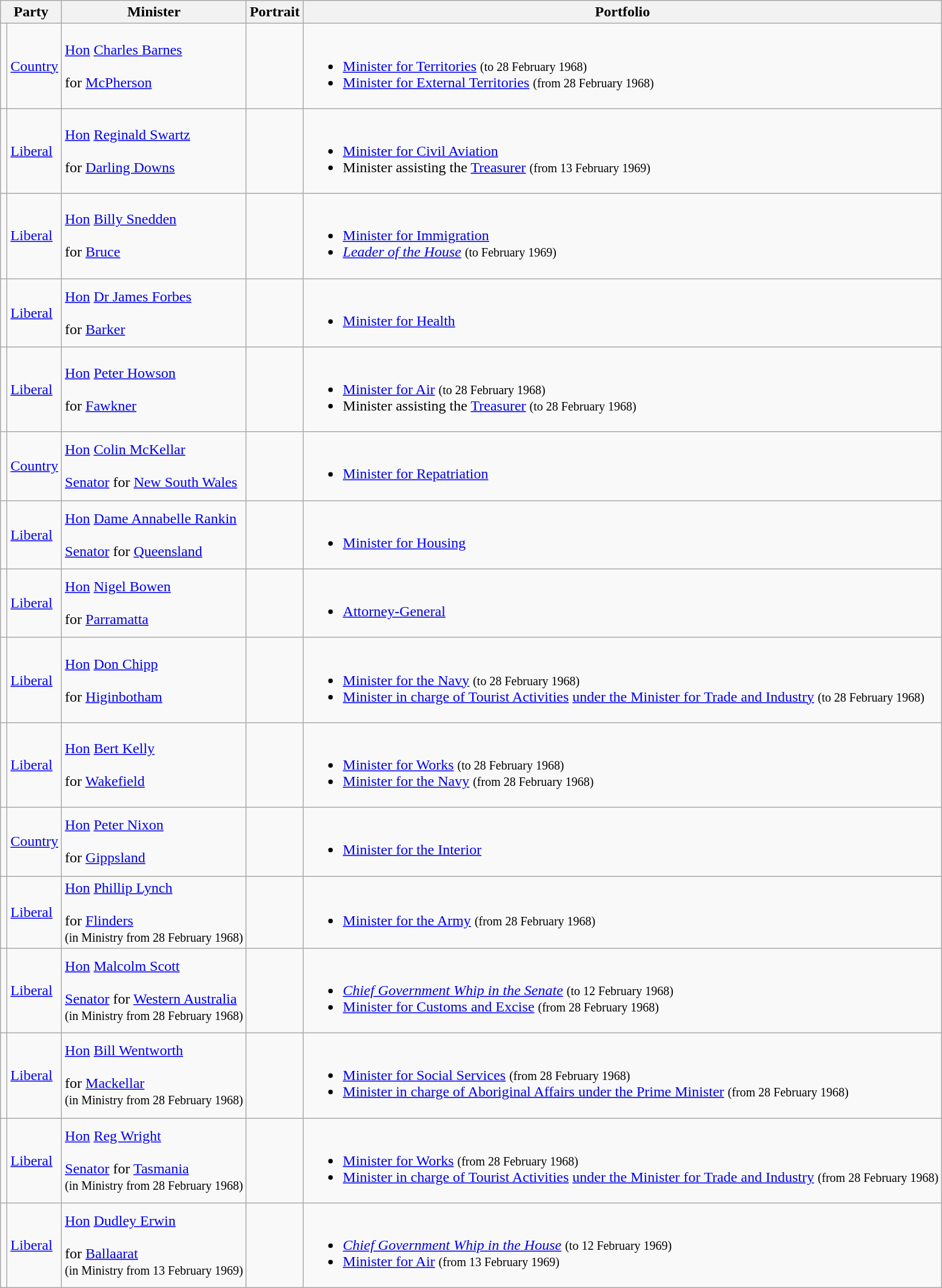<table class="wikitable sortable">
<tr>
<th colspan="2">Party</th>
<th>Minister</th>
<th>Portrait</th>
<th>Portfolio</th>
</tr>
<tr>
<td></td>
<td><a href='#'>Country</a></td>
<td><a href='#'>Hon</a> <a href='#'>Charles Barnes</a> <br><br> for <a href='#'>McPherson</a> <br></td>
<td></td>
<td><br><ul><li><a href='#'>Minister for Territories</a> <small>(to 28 February 1968)</small></li><li><a href='#'>Minister for External Territories</a> <small>(from 28 February 1968)</small></li></ul></td>
</tr>
<tr>
<td></td>
<td><a href='#'>Liberal</a></td>
<td><a href='#'>Hon</a> <a href='#'>Reginald Swartz</a>  <br><br> for <a href='#'>Darling Downs</a> <br></td>
<td></td>
<td><br><ul><li><a href='#'>Minister for Civil Aviation</a></li><li>Minister assisting the <a href='#'>Treasurer</a> <small>(from 13 February 1969)</small></li></ul></td>
</tr>
<tr>
<td></td>
<td><a href='#'>Liberal</a></td>
<td><a href='#'>Hon</a> <a href='#'>Billy Snedden</a>  <br><br> for <a href='#'>Bruce</a> <br></td>
<td></td>
<td><br><ul><li><a href='#'>Minister for Immigration</a></li><li><em><a href='#'>Leader of the House</a></em> <small>(to February 1969)</small></li></ul></td>
</tr>
<tr>
<td></td>
<td><a href='#'>Liberal</a></td>
<td><a href='#'>Hon</a> <a href='#'>Dr James Forbes</a>  <br><br> for <a href='#'>Barker</a> <br></td>
<td></td>
<td><br><ul><li><a href='#'>Minister for Health</a></li></ul></td>
</tr>
<tr>
<td></td>
<td><a href='#'>Liberal</a></td>
<td><a href='#'>Hon</a> <a href='#'>Peter Howson</a> <br><br> for <a href='#'>Fawkner</a> <br></td>
<td></td>
<td><br><ul><li><a href='#'>Minister for Air</a> <small>(to 28 February 1968)</small></li><li>Minister assisting the <a href='#'>Treasurer</a> <small>(to 28 February 1968)</small></li></ul></td>
</tr>
<tr>
<td></td>
<td><a href='#'>Country</a></td>
<td><a href='#'>Hon</a> <a href='#'>Colin McKellar</a> <br><br><a href='#'>Senator</a> for <a href='#'>New South Wales</a> <br></td>
<td></td>
<td><br><ul><li><a href='#'>Minister for Repatriation</a></li></ul></td>
</tr>
<tr>
<td></td>
<td><a href='#'>Liberal</a></td>
<td><a href='#'>Hon</a> <a href='#'>Dame Annabelle Rankin</a>  <br><br><a href='#'>Senator</a> for <a href='#'>Queensland</a> <br></td>
<td></td>
<td><br><ul><li><a href='#'>Minister for Housing</a></li></ul></td>
</tr>
<tr>
<td></td>
<td><a href='#'>Liberal</a></td>
<td><a href='#'>Hon</a> <a href='#'>Nigel Bowen</a>  <br><br> for <a href='#'>Parramatta</a> <br></td>
<td></td>
<td><br><ul><li><a href='#'>Attorney-General</a></li></ul></td>
</tr>
<tr>
<td></td>
<td><a href='#'>Liberal</a></td>
<td><a href='#'>Hon</a> <a href='#'>Don Chipp</a> <br><br> for <a href='#'>Higinbotham</a> <br></td>
<td></td>
<td><br><ul><li><a href='#'>Minister for the Navy</a> <small>(to 28 February 1968)</small></li><li><a href='#'>Minister in charge of Tourist Activities</a> <a href='#'>under the Minister for Trade and Industry</a> <small>(to 28 February 1968)</small></li></ul></td>
</tr>
<tr>
<td></td>
<td><a href='#'>Liberal</a></td>
<td><a href='#'>Hon</a> <a href='#'>Bert Kelly</a> <br><br> for <a href='#'>Wakefield</a> <br></td>
<td></td>
<td><br><ul><li><a href='#'>Minister for Works</a> <small>(to 28 February 1968)</small></li><li><a href='#'>Minister for the Navy</a> <small>(from 28 February 1968)</small></li></ul></td>
</tr>
<tr>
<td></td>
<td><a href='#'>Country</a></td>
<td><a href='#'>Hon</a> <a href='#'>Peter Nixon</a> <br><br> for <a href='#'>Gippsland</a> <br></td>
<td></td>
<td><br><ul><li><a href='#'>Minister for the Interior</a></li></ul></td>
</tr>
<tr>
<td></td>
<td><a href='#'>Liberal</a></td>
<td><a href='#'>Hon</a> <a href='#'>Phillip Lynch</a> <br><br> for <a href='#'>Flinders</a> <br> 
<small>(in Ministry from 28 February 1968)</small></td>
<td></td>
<td><br><ul><li><a href='#'>Minister for the Army</a> <small>(from 28 February 1968)</small></li></ul></td>
</tr>
<tr>
<td></td>
<td><a href='#'>Liberal</a></td>
<td><a href='#'>Hon</a> <a href='#'>Malcolm Scott</a> <br><br><a href='#'>Senator</a> for <a href='#'>Western Australia</a> <br>
<small>(in Ministry from 28 February 1968)</small></td>
<td></td>
<td><br><ul><li><em><a href='#'>Chief Government Whip in the Senate</a></em> <small>(to 12 February 1968)</small></li><li><a href='#'>Minister for Customs and Excise</a> <small>(from 28 February 1968)</small></li></ul></td>
</tr>
<tr>
<td></td>
<td><a href='#'>Liberal</a></td>
<td><a href='#'>Hon</a> <a href='#'>Bill Wentworth</a> <br><br> for <a href='#'>Mackellar</a> <br> 
<small>(in Ministry from 28 February 1968)</small></td>
<td></td>
<td><br><ul><li><a href='#'>Minister for Social Services</a> <small>(from 28 February 1968)</small></li><li><a href='#'>Minister in charge of Aboriginal Affairs under the Prime Minister</a> <small>(from 28 February 1968)</small></li></ul></td>
</tr>
<tr>
<td></td>
<td><a href='#'>Liberal</a></td>
<td><a href='#'>Hon</a> <a href='#'>Reg Wright</a> <br><br><a href='#'>Senator</a> for <a href='#'>Tasmania</a> <br>
<small>(in Ministry from 28 February 1968)</small></td>
<td></td>
<td><br><ul><li><a href='#'>Minister for Works</a> <small>(from 28 February 1968)</small></li><li><a href='#'>Minister in charge of Tourist Activities</a> <a href='#'>under the Minister for Trade and Industry</a> <small>(from 28 February 1968)</small></li></ul></td>
</tr>
<tr>
<td></td>
<td><a href='#'>Liberal</a></td>
<td><a href='#'>Hon</a> <a href='#'>Dudley Erwin</a> <br><br> for <a href='#'>Ballaarat</a> <br>
<small>(in Ministry from 13 February 1969)</small></td>
<td></td>
<td><br><ul><li><em><a href='#'>Chief Government Whip in the House</a></em> <small>(to 12 February 1969)</small></li><li><a href='#'>Minister for Air</a> <small>(from 13 February 1969)</small></li></ul></td>
</tr>
</table>
